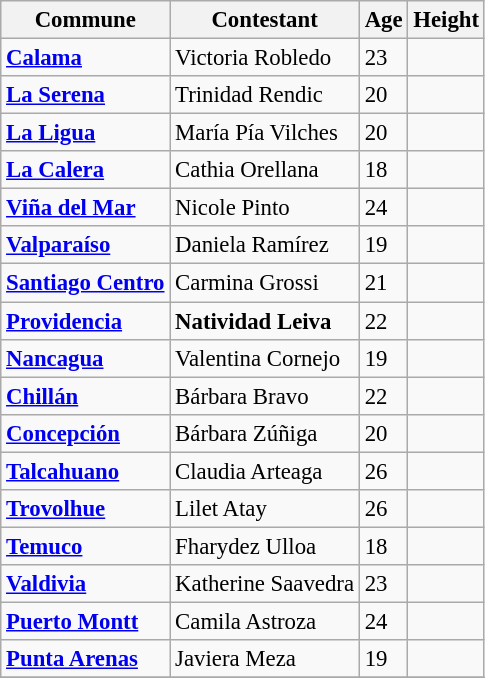<table class="wikitable sortable" style="font-size:95%;">
<tr>
<th>Commune</th>
<th>Contestant</th>
<th>Age</th>
<th>Height</th>
</tr>
<tr>
<td><strong> <a href='#'>Calama</a></strong></td>
<td>Victoria Robledo</td>
<td>23</td>
<td></td>
</tr>
<tr>
<td><strong> <a href='#'>La Serena</a></strong></td>
<td>Trinidad Rendic</td>
<td>20</td>
<td></td>
</tr>
<tr>
<td><strong> <a href='#'>La Ligua</a></strong></td>
<td>María Pía Vilches</td>
<td>20</td>
<td></td>
</tr>
<tr>
<td><strong> <a href='#'>La Calera</a></strong></td>
<td>Cathia Orellana</td>
<td>18</td>
<td></td>
</tr>
<tr>
<td><strong> <a href='#'>Viña del Mar</a></strong></td>
<td>Nicole Pinto</td>
<td>24</td>
<td></td>
</tr>
<tr>
<td><strong> <a href='#'>Valparaíso</a></strong></td>
<td>Daniela Ramírez</td>
<td>19</td>
<td></td>
</tr>
<tr>
<td><strong> <a href='#'>Santiago Centro</a></strong></td>
<td>Carmina Grossi</td>
<td>21</td>
<td></td>
</tr>
<tr>
<td><strong> <a href='#'>Providencia</a></strong></td>
<td><strong>Natividad Leiva</strong></td>
<td>22</td>
<td></td>
</tr>
<tr>
<td><strong> <a href='#'>Nancagua</a></strong></td>
<td>Valentina Cornejo</td>
<td>19</td>
<td></td>
</tr>
<tr>
<td><strong> <a href='#'>Chillán</a></strong></td>
<td>Bárbara Bravo</td>
<td>22</td>
<td></td>
</tr>
<tr>
<td><strong> <a href='#'>Concepción</a></strong></td>
<td>Bárbara Zúñiga</td>
<td>20</td>
<td></td>
</tr>
<tr>
<td><strong> <a href='#'>Talcahuano</a></strong></td>
<td>Claudia Arteaga</td>
<td>26</td>
<td></td>
</tr>
<tr>
<td><strong> <a href='#'>Trovolhue</a></strong></td>
<td>Lilet Atay</td>
<td>26</td>
<td></td>
</tr>
<tr>
<td><strong><a href='#'>Temuco</a></strong></td>
<td>Fharydez Ulloa</td>
<td>18</td>
<td></td>
</tr>
<tr>
<td><strong> <a href='#'>Valdivia</a></strong></td>
<td>Katherine Saavedra</td>
<td>23</td>
<td></td>
</tr>
<tr>
<td><strong> <a href='#'>Puerto Montt</a></strong></td>
<td>Camila Astroza</td>
<td>24</td>
<td></td>
</tr>
<tr>
<td><strong> <a href='#'>Punta Arenas</a></strong></td>
<td>Javiera Meza</td>
<td>19</td>
<td></td>
</tr>
<tr>
</tr>
</table>
